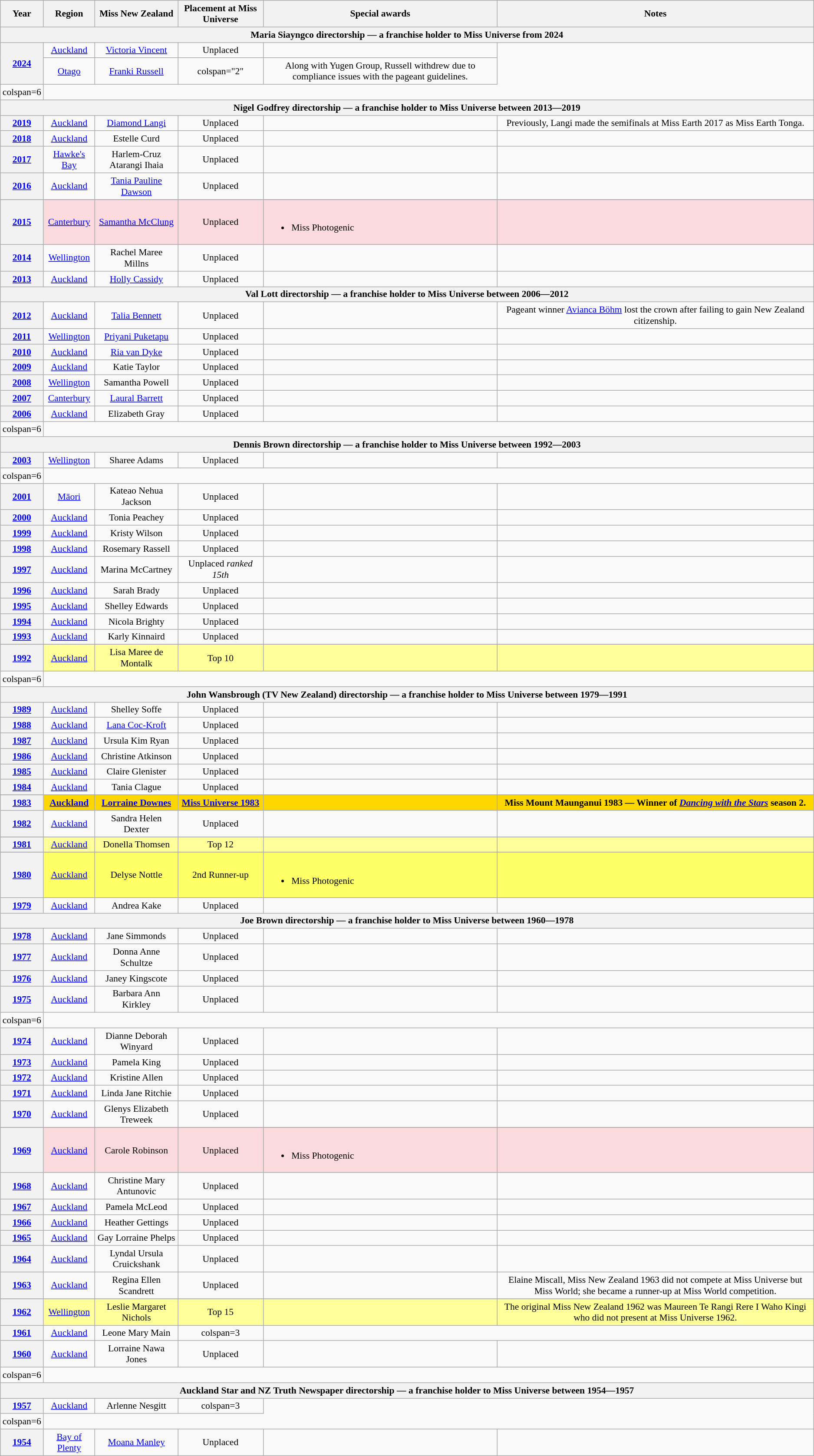<table class="wikitable " style="font-size: 90%; text-align:center;">
<tr>
<th>Year</th>
<th>Region</th>
<th>Miss New Zealand</th>
<th>Placement at Miss Universe</th>
<th>Special awards</th>
<th>Notes</th>
</tr>
<tr>
<th colspan="6">Maria Siayngco directorship — a franchise holder to Miss Universe from 2024</th>
</tr>
<tr>
<th rowspan=2><a href='#'>2024</a></th>
<td><a href='#'>Auckland</a></td>
<td><a href='#'>Victoria Vincent</a></td>
<td>Unplaced</td>
<td></td>
</tr>
<tr>
<td><a href='#'>Otago</a></td>
<td><a href='#'>Franki Russell</a></td>
<td>colspan="2" </td>
<td>Along with Yugen Group, Russell withdrew due to compliance issues with the pageant guidelines.</td>
</tr>
<tr>
<td>colspan=6 </td>
</tr>
<tr>
<th colspan="6">Nigel Godfrey directorship — a franchise holder to Miss Universe between 2013―2019</th>
</tr>
<tr>
<th><a href='#'>2019</a></th>
<td><a href='#'>Auckland</a></td>
<td><a href='#'>Diamond Langi</a></td>
<td>Unplaced</td>
<td></td>
<td>Previously, Langi made the semifinals at Miss Earth 2017 as Miss Earth Tonga.</td>
</tr>
<tr>
<th><a href='#'>2018</a></th>
<td><a href='#'>Auckland</a></td>
<td>Estelle Curd</td>
<td>Unplaced</td>
<td></td>
<td></td>
</tr>
<tr>
<th><a href='#'>2017</a></th>
<td><a href='#'>Hawke's Bay</a></td>
<td>Harlem-Cruz Atarangi Ihaia</td>
<td>Unplaced</td>
<td></td>
<td></td>
</tr>
<tr>
<th><a href='#'>2016</a></th>
<td><a href='#'>Auckland</a></td>
<td><a href='#'>Tania Pauline Dawson</a></td>
<td>Unplaced</td>
<td></td>
<td></td>
</tr>
<tr>
</tr>
<tr style="background-color:#FADADD;">
<th><a href='#'>2015</a></th>
<td><a href='#'>Canterbury</a></td>
<td><a href='#'>Samantha McClung</a></td>
<td>Unplaced</td>
<td align="left"><br><ul><li>Miss Photogenic</li></ul></td>
<td></td>
</tr>
<tr>
<th><a href='#'>2014</a></th>
<td><a href='#'>Wellington</a></td>
<td>Rachel Maree Millns</td>
<td>Unplaced</td>
<td></td>
<td></td>
</tr>
<tr>
<th><a href='#'>2013</a></th>
<td><a href='#'>Auckland</a></td>
<td><a href='#'>Holly Cassidy</a></td>
<td>Unplaced</td>
<td></td>
<td></td>
</tr>
<tr>
<th colspan="6">Val Lott directorship — a franchise holder to Miss Universe between 2006―2012</th>
</tr>
<tr>
<th><a href='#'>2012</a></th>
<td><a href='#'>Auckland</a></td>
<td><a href='#'>Talia Bennett</a></td>
<td>Unplaced</td>
<td></td>
<td>Pageant winner <a href='#'>Avianca Böhm</a> lost the crown after failing to gain New Zealand citizenship.</td>
</tr>
<tr>
<th><a href='#'>2011</a></th>
<td><a href='#'>Wellington</a></td>
<td><a href='#'>Priyani Puketapu</a></td>
<td>Unplaced</td>
<td></td>
<td></td>
</tr>
<tr>
<th><a href='#'>2010</a></th>
<td><a href='#'>Auckland</a></td>
<td><a href='#'>Ria van Dyke</a></td>
<td>Unplaced</td>
<td></td>
<td></td>
</tr>
<tr>
<th><a href='#'>2009</a></th>
<td><a href='#'>Auckland</a></td>
<td>Katie Taylor</td>
<td>Unplaced</td>
<td></td>
<td></td>
</tr>
<tr>
<th><a href='#'>2008</a></th>
<td><a href='#'>Wellington</a></td>
<td>Samantha Powell</td>
<td>Unplaced</td>
<td></td>
<td></td>
</tr>
<tr>
<th><a href='#'>2007</a></th>
<td><a href='#'>Canterbury</a></td>
<td><a href='#'>Laural Barrett</a></td>
<td>Unplaced</td>
<td></td>
<td></td>
</tr>
<tr>
<th><a href='#'>2006</a></th>
<td><a href='#'>Auckland</a></td>
<td>Elizabeth Gray</td>
<td>Unplaced</td>
<td></td>
<td></td>
</tr>
<tr>
<td>colspan=6 </td>
</tr>
<tr>
<th colspan="6">Dennis Brown directorship — a franchise holder to Miss Universe between 1992―2003</th>
</tr>
<tr>
<th><a href='#'>2003</a></th>
<td><a href='#'>Wellington</a></td>
<td>Sharee Adams</td>
<td>Unplaced</td>
<td></td>
<td></td>
</tr>
<tr>
<td>colspan=6 </td>
</tr>
<tr>
<th><a href='#'>2001</a></th>
<td><a href='#'>Māori</a></td>
<td>Kateao Nehua Jackson</td>
<td>Unplaced</td>
<td></td>
<td></td>
</tr>
<tr>
<th><a href='#'>2000</a></th>
<td><a href='#'>Auckland</a></td>
<td>Tonia Peachey</td>
<td>Unplaced</td>
<td></td>
<td></td>
</tr>
<tr>
<th><a href='#'>1999</a></th>
<td><a href='#'>Auckland</a></td>
<td>Kristy Wilson</td>
<td>Unplaced</td>
<td></td>
<td></td>
</tr>
<tr>
<th><a href='#'>1998</a></th>
<td><a href='#'>Auckland</a></td>
<td>Rosemary Rassell</td>
<td>Unplaced</td>
<td></td>
<td></td>
</tr>
<tr>
<th><a href='#'>1997</a></th>
<td><a href='#'>Auckland</a></td>
<td>Marina McCartney</td>
<td>Unplaced <em>ranked 15th</em></td>
<td></td>
<td></td>
</tr>
<tr>
<th><a href='#'>1996</a></th>
<td><a href='#'>Auckland</a></td>
<td>Sarah Brady</td>
<td>Unplaced</td>
<td></td>
<td></td>
</tr>
<tr>
<th><a href='#'>1995</a></th>
<td><a href='#'>Auckland</a></td>
<td>Shelley Edwards</td>
<td>Unplaced</td>
<td></td>
<td></td>
</tr>
<tr>
<th><a href='#'>1994</a></th>
<td><a href='#'>Auckland</a></td>
<td>Nicola Brighty</td>
<td>Unplaced</td>
<td></td>
<td></td>
</tr>
<tr>
<th><a href='#'>1993</a></th>
<td><a href='#'>Auckland</a></td>
<td>Karly Kinnaird</td>
<td>Unplaced</td>
<td></td>
<td></td>
</tr>
<tr>
</tr>
<tr style="background-color:#FFFF99;">
<th><a href='#'>1992</a></th>
<td><a href='#'>Auckland</a></td>
<td>Lisa Maree de Montalk</td>
<td>Top 10</td>
<td></td>
<td></td>
</tr>
<tr>
<td>colspan=6 </td>
</tr>
<tr>
<th colspan="6">John Wansbrough (TV New Zealand) directorship — a franchise holder to Miss Universe between 1979―1991</th>
</tr>
<tr>
<th><a href='#'>1989</a></th>
<td><a href='#'>Auckland</a></td>
<td>Shelley Soffe</td>
<td>Unplaced</td>
<td></td>
<td></td>
</tr>
<tr>
<th><a href='#'>1988</a></th>
<td><a href='#'>Auckland</a></td>
<td><a href='#'>Lana Coc-Kroft</a></td>
<td>Unplaced</td>
<td></td>
<td></td>
</tr>
<tr>
<th><a href='#'>1987</a></th>
<td><a href='#'>Auckland</a></td>
<td>Ursula Kim Ryan</td>
<td>Unplaced</td>
<td></td>
<td></td>
</tr>
<tr>
<th><a href='#'>1986</a></th>
<td><a href='#'>Auckland</a></td>
<td>Christine Atkinson</td>
<td>Unplaced</td>
<td></td>
<td></td>
</tr>
<tr>
<th><a href='#'>1985</a></th>
<td><a href='#'>Auckland</a></td>
<td>Claire Glenister</td>
<td>Unplaced</td>
<td></td>
<td></td>
</tr>
<tr>
<th><a href='#'>1984</a></th>
<td><a href='#'>Auckland</a></td>
<td>Tania Clague</td>
<td>Unplaced</td>
<td></td>
<td></td>
</tr>
<tr>
</tr>
<tr style="background-color:gold; font-weight: bold ">
<th><a href='#'>1983</a></th>
<td><a href='#'>Auckland</a></td>
<td><a href='#'>Lorraine Downes</a></td>
<td><a href='#'>Miss Universe 1983</a></td>
<td></td>
<td>Miss Mount Maunganui 1983 — Winner of <em><a href='#'>Dancing with the Stars</a></em> season 2.</td>
</tr>
<tr>
<th><a href='#'>1982</a></th>
<td><a href='#'>Auckland</a></td>
<td>Sandra Helen Dexter</td>
<td>Unplaced</td>
<td></td>
<td></td>
</tr>
<tr>
</tr>
<tr style="background-color:#FFFF99;">
<th><a href='#'>1981</a></th>
<td><a href='#'>Auckland</a></td>
<td>Donella Thomsen</td>
<td>Top 12</td>
<td></td>
<td></td>
</tr>
<tr>
</tr>
<tr style="background-color:#FFFF66;">
<th><a href='#'>1980</a></th>
<td><a href='#'>Auckland</a></td>
<td>Delyse Nottle</td>
<td>2nd Runner-up</td>
<td align="left"><br><ul><li>Miss Photogenic</li></ul></td>
<td></td>
</tr>
<tr>
<th><a href='#'>1979</a></th>
<td><a href='#'>Auckland</a></td>
<td>Andrea Kake</td>
<td>Unplaced</td>
<td></td>
<td></td>
</tr>
<tr>
<th colspan="6">Joe Brown directorship — a franchise holder to Miss Universe between 1960―1978</th>
</tr>
<tr>
<th><a href='#'>1978</a></th>
<td><a href='#'>Auckland</a></td>
<td>Jane Simmonds</td>
<td>Unplaced</td>
<td></td>
<td></td>
</tr>
<tr>
<th><a href='#'>1977</a></th>
<td><a href='#'>Auckland</a></td>
<td>Donna Anne Schultze</td>
<td>Unplaced</td>
<td></td>
<td></td>
</tr>
<tr>
<th><a href='#'>1976</a></th>
<td><a href='#'>Auckland</a></td>
<td>Janey Kingscote</td>
<td>Unplaced</td>
<td></td>
<td></td>
</tr>
<tr>
<th><a href='#'>1975</a></th>
<td><a href='#'>Auckland</a></td>
<td>Barbara Ann Kirkley</td>
<td>Unplaced</td>
<td></td>
<td></td>
</tr>
<tr>
<td>colspan=6 </td>
</tr>
<tr>
<th><a href='#'>1974</a></th>
<td><a href='#'>Auckland</a></td>
<td>Dianne Deborah Winyard</td>
<td>Unplaced</td>
<td></td>
<td></td>
</tr>
<tr>
<th><a href='#'>1973</a></th>
<td><a href='#'>Auckland</a></td>
<td>Pamela King</td>
<td>Unplaced</td>
<td></td>
<td></td>
</tr>
<tr>
<th><a href='#'>1972</a></th>
<td><a href='#'>Auckland</a></td>
<td>Kristine Allen</td>
<td>Unplaced</td>
<td></td>
<td></td>
</tr>
<tr>
<th><a href='#'>1971</a></th>
<td><a href='#'>Auckland</a></td>
<td>Linda Jane Ritchie</td>
<td>Unplaced</td>
<td></td>
<td></td>
</tr>
<tr>
<th><a href='#'>1970</a></th>
<td><a href='#'>Auckland</a></td>
<td>Glenys Elizabeth Treweek</td>
<td>Unplaced</td>
<td></td>
<td></td>
</tr>
<tr>
</tr>
<tr style="background-color:#FADADD;">
<th><a href='#'>1969</a></th>
<td><a href='#'>Auckland</a></td>
<td>Carole Robinson</td>
<td>Unplaced</td>
<td align="left"><br><ul><li>Miss Photogenic</li></ul></td>
<td></td>
</tr>
<tr>
<th><a href='#'>1968</a></th>
<td><a href='#'>Auckland</a></td>
<td>Christine Mary Antunovic</td>
<td>Unplaced</td>
<td></td>
<td></td>
</tr>
<tr>
<th><a href='#'>1967</a></th>
<td><a href='#'>Auckland</a></td>
<td>Pamela McLeod</td>
<td>Unplaced</td>
<td></td>
<td></td>
</tr>
<tr>
<th><a href='#'>1966</a></th>
<td><a href='#'>Auckland</a></td>
<td>Heather Gettings</td>
<td>Unplaced</td>
<td></td>
<td></td>
</tr>
<tr>
<th><a href='#'>1965</a></th>
<td><a href='#'>Auckland</a></td>
<td>Gay Lorraine Phelps</td>
<td>Unplaced</td>
<td></td>
<td></td>
</tr>
<tr>
<th><a href='#'>1964</a></th>
<td><a href='#'>Auckland</a></td>
<td>Lyndal Ursula Cruickshank</td>
<td>Unplaced</td>
<td></td>
<td></td>
</tr>
<tr>
<th><a href='#'>1963</a></th>
<td><a href='#'>Auckland</a></td>
<td>Regina Ellen Scandrett</td>
<td>Unplaced</td>
<td></td>
<td>Elaine Miscall, Miss New Zealand 1963 did not compete at Miss Universe but Miss World; she became a runner-up at Miss World competition.</td>
</tr>
<tr>
</tr>
<tr style="background-color:#FFFF99;">
<th><a href='#'>1962</a></th>
<td><a href='#'>Wellington</a></td>
<td>Leslie Margaret Nichols</td>
<td>Top 15</td>
<td></td>
<td>The original Miss New Zealand 1962 was Maureen Te Rangi Rere I Waho Kingi who did not present at Miss Universe 1962.</td>
</tr>
<tr>
<th><a href='#'>1961</a></th>
<td><a href='#'>Auckland</a></td>
<td>Leone Mary Main</td>
<td>colspan=3 </td>
</tr>
<tr>
<th><a href='#'>1960</a></th>
<td><a href='#'>Auckland</a></td>
<td>Lorraine Nawa Jones</td>
<td>Unplaced</td>
<td></td>
<td></td>
</tr>
<tr>
<td>colspan=6 </td>
</tr>
<tr>
<th colspan="6">Auckland Star and NZ Truth Newspaper directorship — a franchise holder to Miss Universe between 1954―1957</th>
</tr>
<tr>
<th><a href='#'>1957</a></th>
<td><a href='#'>Auckland</a></td>
<td>Arlenne Nesgitt</td>
<td>colspan=3 </td>
</tr>
<tr>
<td>colspan=6 </td>
</tr>
<tr>
<th><a href='#'>1954</a></th>
<td><a href='#'>Bay of Plenty</a></td>
<td><a href='#'>Moana Manley</a></td>
<td>Unplaced</td>
<td></td>
<td></td>
</tr>
</table>
